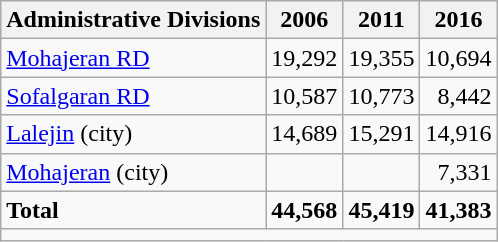<table class="wikitable">
<tr>
<th>Administrative Divisions</th>
<th>2006</th>
<th>2011</th>
<th>2016</th>
</tr>
<tr>
<td><a href='#'>Mohajeran RD</a></td>
<td style="text-align: right;">19,292</td>
<td style="text-align: right;">19,355</td>
<td style="text-align: right;">10,694</td>
</tr>
<tr>
<td><a href='#'>Sofalgaran RD</a></td>
<td style="text-align: right;">10,587</td>
<td style="text-align: right;">10,773</td>
<td style="text-align: right;">8,442</td>
</tr>
<tr>
<td><a href='#'>Lalejin</a> (city)</td>
<td style="text-align: right;">14,689</td>
<td style="text-align: right;">15,291</td>
<td style="text-align: right;">14,916</td>
</tr>
<tr>
<td><a href='#'>Mohajeran</a> (city)</td>
<td style="text-align: right;"></td>
<td style="text-align: right;"></td>
<td style="text-align: right;">7,331</td>
</tr>
<tr>
<td><strong>Total</strong></td>
<td style="text-align: right;"><strong>44,568</strong></td>
<td style="text-align: right;"><strong>45,419</strong></td>
<td style="text-align: right;"><strong>41,383</strong></td>
</tr>
<tr>
<td colspan=4></td>
</tr>
</table>
